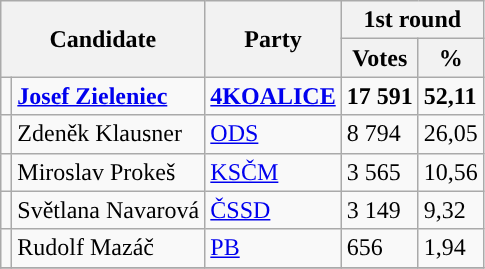<table class="wikitable sortable">
<tr>
<th colspan="2" rowspan="2">Candidate</th>
<th rowspan="2">Party</th>
<th colspan="2">1st round</th>
</tr>
<tr>
<th>Votes</th>
<th>%</th>
</tr>
<tr>
<td style="background-color:"></td>
<td><strong><a href='#'>Josef Zieleniec</a></strong></td>
<td><a href='#'><strong>4KOALICE</strong></a></td>
<td><strong>17 591</strong></td>
<td><strong>52,11</strong></td>
</tr>
<tr>
<td style="background-color:"></td>
<td>Zdeněk Klausner</td>
<td><a href='#'>ODS</a></td>
<td>8 794</td>
<td>26,05</td>
</tr>
<tr>
<td style="background-color:"></td>
<td>Miroslav Prokeš</td>
<td><a href='#'>KSČM</a></td>
<td>3 565</td>
<td>10,56</td>
</tr>
<tr>
<td style="background-color:"></td>
<td>Světlana Navarová</td>
<td><a href='#'>ČSSD</a></td>
<td>3 149</td>
<td>9,32</td>
</tr>
<tr>
<td style="background-color:"></td>
<td>Rudolf Mazáč</td>
<td><a href='#'>PB</a></td>
<td>656</td>
<td>1,94</td>
</tr>
<tr>
</tr>
</table>
